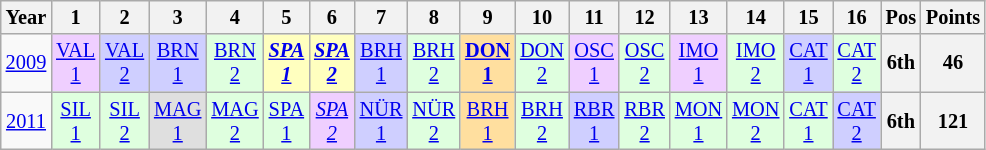<table class="wikitable" style="text-align:center; font-size:85%">
<tr>
<th>Year</th>
<th>1</th>
<th>2</th>
<th>3</th>
<th>4</th>
<th>5</th>
<th>6</th>
<th>7</th>
<th>8</th>
<th>9</th>
<th>10</th>
<th>11</th>
<th>12</th>
<th>13</th>
<th>14</th>
<th>15</th>
<th>16</th>
<th>Pos</th>
<th>Points</th>
</tr>
<tr>
<td><a href='#'>2009</a></td>
<td style="background:#EFCFFF;"><a href='#'>VAL<br>1</a><br></td>
<td style="background:#CFCFFF;"><a href='#'>VAL<br>2</a><br></td>
<td style="background:#CFCFFF;"><a href='#'>BRN<br>1</a><br></td>
<td style="background:#DFFFDF;"><a href='#'>BRN<br>2</a><br></td>
<td style="background:#FFFFBF;"><strong><em><a href='#'>SPA<br>1</a></em></strong><br></td>
<td style="background:#FFFFBF;"><strong><em><a href='#'>SPA<br>2</a></em></strong><br></td>
<td style="background:#CFCFFF;"><a href='#'>BRH<br>1</a><br></td>
<td style="background:#DFFFDF;"><a href='#'>BRH<br>2</a><br></td>
<td style="background:#FFDF9F;"><strong><a href='#'>DON<br>1</a></strong><br></td>
<td style="background:#DFFFDF;"><a href='#'>DON<br>2</a><br></td>
<td style="background:#EFCFFF;"><a href='#'>OSC<br>1</a><br></td>
<td style="background:#DFFFDF;"><a href='#'>OSC<br>2</a><br></td>
<td style="background:#EFCFFF;"><a href='#'>IMO<br>1</a><br></td>
<td style="background:#DFFFDF;"><a href='#'>IMO<br>2</a><br></td>
<td style="background:#CFCFFF;"><a href='#'>CAT<br>1</a><br></td>
<td style="background:#DFFFDF;"><a href='#'>CAT<br>2</a><br></td>
<th>6th</th>
<th>46</th>
</tr>
<tr>
<td><a href='#'>2011</a></td>
<td style="background:#DFFFDF;"><a href='#'>SIL<br>1</a><br></td>
<td style="background:#DFFFDF;"><a href='#'>SIL<br>2</a><br></td>
<td style="background:#DFDFDF;"><a href='#'>MAG<br>1</a><br></td>
<td style="background:#DFFFDF;"><a href='#'>MAG<br>2</a><br></td>
<td style="background:#DFFFDF;"><a href='#'>SPA<br>1</a><br></td>
<td style="background:#EFCFFF;"><em><a href='#'>SPA<br>2</a></em><br></td>
<td style="background:#CFCFFF;"><a href='#'>NÜR<br>1</a><br></td>
<td style="background:#DFFFDF;"><a href='#'>NÜR<br>2</a><br></td>
<td style="background:#FFDF9F;"><a href='#'>BRH<br>1</a><br></td>
<td style="background:#DFFFDF;"><a href='#'>BRH<br>2</a><br></td>
<td style="background:#CFCFFF;"><a href='#'>RBR<br>1</a><br></td>
<td style="background:#DFFFDF;"><a href='#'>RBR<br>2</a><br></td>
<td style="background:#DFFFDF;"><a href='#'>MON<br>1</a><br></td>
<td style="background:#DFFFDF;"><a href='#'>MON<br>2</a><br></td>
<td style="background:#DFFFDF;"><a href='#'>CAT<br>1</a><br></td>
<td style="background:#CFCFFF;"><a href='#'>CAT<br>2</a><br></td>
<th>6th</th>
<th>121</th>
</tr>
</table>
